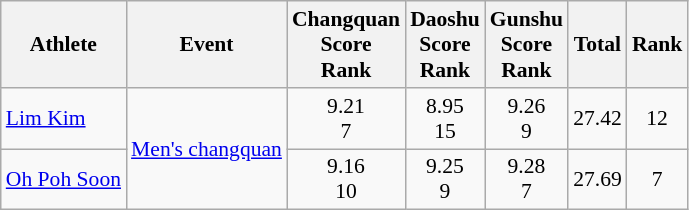<table class="wikitable" style="text-align:center; font-size:90%">
<tr>
<th>Athlete</th>
<th>Event</th>
<th>Changquan<br>Score<br>Rank</th>
<th>Daoshu<br>Score<br>Rank</th>
<th>Gunshu<br>Score<br>Rank</th>
<th>Total</th>
<th>Rank</th>
</tr>
<tr>
<td align=left><a href='#'>Lim Kim</a></td>
<td align=left rowspan=2><a href='#'>Men's changquan</a></td>
<td>9.21<br>7</td>
<td>8.95<br>15</td>
<td>9.26<br>9</td>
<td>27.42</td>
<td>12</td>
</tr>
<tr>
<td align=left><a href='#'>Oh Poh Soon</a></td>
<td>9.16<br>10</td>
<td>9.25<br>9</td>
<td>9.28<br>7</td>
<td>27.69</td>
<td>7</td>
</tr>
</table>
